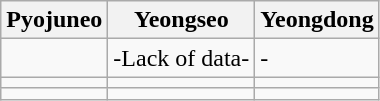<table class="wikitable">
<tr>
<th>Pyojuneo</th>
<th>Yeongseo</th>
<th>Yeongdong</th>
</tr>
<tr>
<td></td>
<td>-Lack of data-</td>
<td>-</td>
</tr>
<tr>
<td></td>
<td></td>
<td></td>
</tr>
<tr>
<td></td>
<td></td>
<td></td>
</tr>
</table>
